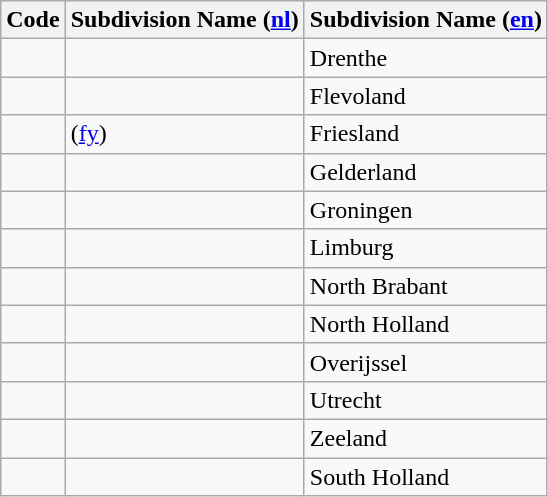<table class="wikitable sortable">
<tr>
<th>Code</th>
<th>Subdivision Name (<a href='#'>nl</a>)</th>
<th>Subdivision Name (<a href='#'>en</a>)</th>
</tr>
<tr>
<td></td>
<td></td>
<td>Drenthe</td>
</tr>
<tr>
<td></td>
<td></td>
<td>Flevoland</td>
</tr>
<tr>
<td></td>
<td> (<a href='#'>fy</a>)</td>
<td>Friesland</td>
</tr>
<tr>
<td></td>
<td></td>
<td>Gelderland</td>
</tr>
<tr>
<td></td>
<td></td>
<td>Groningen</td>
</tr>
<tr>
<td></td>
<td></td>
<td>Limburg</td>
</tr>
<tr>
<td></td>
<td></td>
<td>North Brabant</td>
</tr>
<tr>
<td></td>
<td></td>
<td>North Holland</td>
</tr>
<tr>
<td></td>
<td></td>
<td>Overijssel</td>
</tr>
<tr>
<td></td>
<td></td>
<td>Utrecht</td>
</tr>
<tr>
<td></td>
<td></td>
<td>Zeeland</td>
</tr>
<tr>
<td></td>
<td></td>
<td>South Holland</td>
</tr>
</table>
